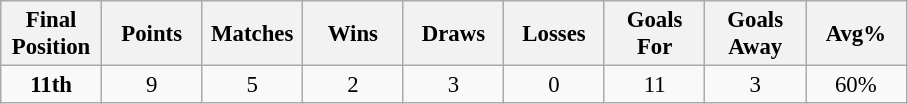<table class="wikitable" style="font-size: 95%; text-align: center;">
<tr>
<th width=60>Final Position</th>
<th width=60>Points</th>
<th width=60>Matches</th>
<th width=60>Wins</th>
<th width=60>Draws</th>
<th width=60>Losses</th>
<th width=60>Goals For</th>
<th width=60>Goals Away</th>
<th width=60>Avg%</th>
</tr>
<tr>
<td><strong>11th</strong></td>
<td>9</td>
<td>5</td>
<td>2</td>
<td>3</td>
<td>0</td>
<td>11</td>
<td>3</td>
<td>60%</td>
</tr>
</table>
